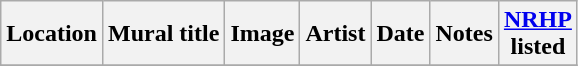<table class="wikitable sortable">
<tr>
<th>Location</th>
<th>Mural title</th>
<th>Image</th>
<th>Artist</th>
<th>Date</th>
<th>Notes</th>
<th><a href='#'>NRHP</a><br>listed</th>
</tr>
<tr>
</tr>
</table>
